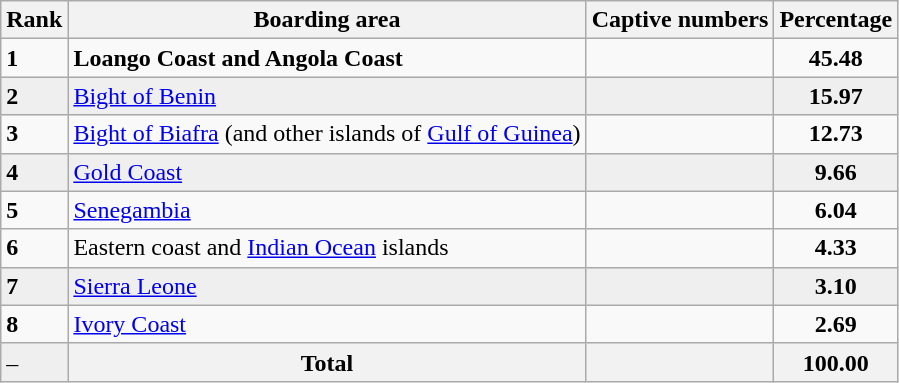<table class="wikitable">
<tr>
<th>Rank</th>
<th>Boarding area</th>
<th>Captive numbers</th>
<th>Percentage</th>
</tr>
<tr>
<td align=left><strong>1</strong></td>
<td align=left><strong>Loango Coast and Angola Coast</strong></td>
<td align=right></td>
<td align=center><strong>45.48</strong></td>
</tr>
<tr style="background:#EFEFEF">
<td align=left><strong>2</strong></td>
<td><a href='#'>Bight of Benin</a></td>
<td align=right></td>
<td align=center><strong>15.97</strong></td>
</tr>
<tr ---->
<td align=left><strong>3</strong></td>
<td><a href='#'>Bight of Biafra</a> (and other islands of <a href='#'>Gulf of Guinea</a>)</td>
<td align=right></td>
<td align=center><strong>12.73</strong></td>
</tr>
<tr style="background:#EFEFEF">
<td align=left><strong>4</strong></td>
<td><a href='#'>Gold Coast</a></td>
<td align=right></td>
<td align=center><strong>9.66</strong></td>
</tr>
<tr ---->
<td align=left><strong>5</strong></td>
<td><a href='#'>Senegambia</a></td>
<td align=right></td>
<td align=center><strong>6.04</strong></td>
</tr>
<tr ---->
<td align=left><strong>6</strong></td>
<td>Eastern coast and <a href='#'>Indian Ocean</a> islands</td>
<td align=right></td>
<td align=center><strong>4.33</strong></td>
</tr>
<tr style="background:#EFEFEF">
<td align=left><strong>7</strong></td>
<td><a href='#'>Sierra Leone</a></td>
<td align=right></td>
<td align=center><strong>3.10</strong></td>
</tr>
<tr ---->
<td align=left><strong>8</strong></td>
<td><a href='#'>Ivory Coast</a></td>
<td align=right></td>
<td align=center><strong>2.69</strong></td>
</tr>
<tr style="background:#EFEFEF">
<td>–</td>
<th align=left>Total</th>
<th align=right></th>
<th>100.00</th>
</tr>
</table>
